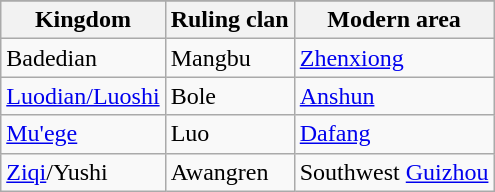<table class="sortable wikitable">
<tr style="background:#CCCC;">
</tr>
<tr>
<th>Kingdom</th>
<th>Ruling clan</th>
<th>Modern area</th>
</tr>
<tr>
<td>Badedian</td>
<td>Mangbu</td>
<td><a href='#'>Zhenxiong</a></td>
</tr>
<tr>
<td><a href='#'>Luodian/Luoshi</a></td>
<td>Bole</td>
<td><a href='#'>Anshun</a></td>
</tr>
<tr>
<td><a href='#'>Mu'ege</a></td>
<td>Luo</td>
<td><a href='#'>Dafang</a></td>
</tr>
<tr>
<td><a href='#'>Ziqi</a>/Yushi</td>
<td>Awangren</td>
<td>Southwest <a href='#'>Guizhou</a></td>
</tr>
</table>
